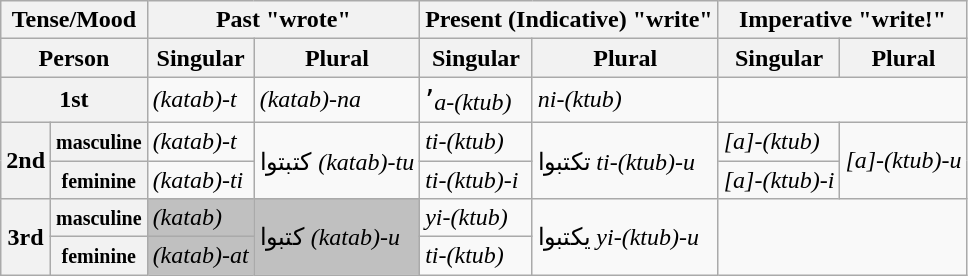<table class="wikitable">
<tr>
<th colspan="2">Tense/Mood</th>
<th colspan="2">Past "wrote"</th>
<th colspan="2">Present (Indicative) "write"</th>
<th colspan="2">Imperative "write!"</th>
</tr>
<tr>
<th colspan="2">Person</th>
<th>Singular</th>
<th>Plural</th>
<th>Singular</th>
<th>Plural</th>
<th>Singular</th>
<th>Plural</th>
</tr>
<tr>
<th colspan="2">1st</th>
<td> <em>(katab)-t</em></td>
<td> <em>(katab)-na</em></td>
<td> <big>ʼ</big><em>a-(ktub)</em></td>
<td> <em>ni-(ktub)</em></td>
<td colspan="2"></td>
</tr>
<tr>
<th rowspan="2">2nd</th>
<th><small>masculine</small></th>
<td> <em>(katab)-t</em></td>
<td rowspan="2">كتبتوا <em>(katab)-tu</em></td>
<td> <em>ti-(ktub)</em></td>
<td rowspan="2">تكتبوا <em>ti-(ktub)-u</em></td>
<td> <em>[a]-(ktub)</em></td>
<td rowspan="2"> <em>[a]-(ktub)-u</em></td>
</tr>
<tr>
<th><small>feminine</small></th>
<td> <em>(katab)-ti</em></td>
<td> <em>ti-(ktub)-i</em></td>
<td> <em>[a]-(ktub)-i</em></td>
</tr>
<tr>
<th rowspan="2">3rd</th>
<th><small>masculine</small></th>
<td style="background:silver"> <em>(katab)</em></td>
<td rowspan="2" style="background:silver">كتبوا <em>(katab)-u</em></td>
<td> <em>yi-(ktub)</em></td>
<td rowspan="2">يكتبوا <em>yi-(ktub)-u</em></td>
<td rowspan=2 colspan="2"></td>
</tr>
<tr>
<th><small>feminine</small></th>
<td style="background:silver"> <em>(katab)-at</em></td>
<td> <em>ti-(ktub)</em></td>
</tr>
</table>
